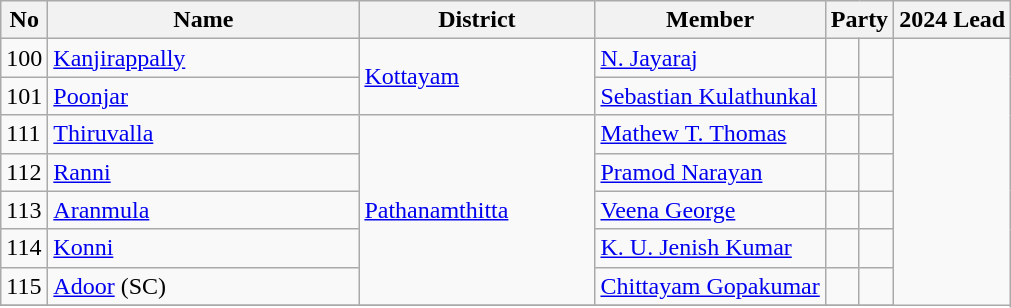<table class="wikitable sortable">
<tr>
<th>No</th>
<th width="200px">Name</th>
<th width="150px">District</th>
<th>Member</th>
<th colspan=2>Party</th>
<th colspan=2>2024 Lead</th>
</tr>
<tr>
<td>100</td>
<td><a href='#'>Kanjirappally</a></td>
<td rowspan=2><a href='#'>Kottayam</a></td>
<td><a href='#'>N. Jayaraj</a></td>
<td></td>
<td></td>
</tr>
<tr>
<td>101</td>
<td><a href='#'>Poonjar</a></td>
<td><a href='#'>Sebastian Kulathunkal</a></td>
<td></td>
<td></td>
</tr>
<tr>
<td>111</td>
<td><a href='#'>Thiruvalla</a></td>
<td rowspan=5><a href='#'>Pathanamthitta</a></td>
<td><a href='#'>Mathew T. Thomas</a></td>
<td></td>
<td></td>
</tr>
<tr>
<td>112</td>
<td><a href='#'>Ranni</a></td>
<td><a href='#'>Pramod Narayan</a></td>
<td></td>
<td></td>
</tr>
<tr>
<td>113</td>
<td><a href='#'>Aranmula</a></td>
<td><a href='#'>Veena George</a></td>
<td></td>
<td></td>
</tr>
<tr>
<td>114</td>
<td><a href='#'>Konni</a></td>
<td><a href='#'>K. U. Jenish Kumar</a></td>
<td></td>
<td></td>
</tr>
<tr>
<td>115</td>
<td><a href='#'>Adoor</a> (SC)</td>
<td><a href='#'>Chittayam Gopakumar</a></td>
<td></td>
<td></td>
</tr>
<tr>
</tr>
</table>
